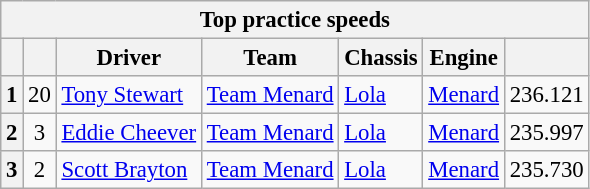<table class="wikitable" style="font-size:95%;">
<tr>
<th colspan=7>Top practice speeds</th>
</tr>
<tr>
<th></th>
<th></th>
<th>Driver</th>
<th>Team</th>
<th>Chassis</th>
<th>Engine</th>
<th></th>
</tr>
<tr>
<th>1</th>
<td style="text-align:center;">20</td>
<td> <a href='#'>Tony Stewart</a> <strong></strong></td>
<td><a href='#'>Team Menard</a></td>
<td><a href='#'>Lola</a></td>
<td><a href='#'>Menard</a></td>
<td>236.121</td>
</tr>
<tr>
<th>2</th>
<td style="text-align:center;">3</td>
<td> <a href='#'>Eddie Cheever</a></td>
<td><a href='#'>Team Menard</a></td>
<td><a href='#'>Lola</a></td>
<td><a href='#'>Menard</a></td>
<td>235.997</td>
</tr>
<tr>
<th>3</th>
<td style="text-align:center;">2</td>
<td> <a href='#'>Scott Brayton</a></td>
<td><a href='#'>Team Menard</a></td>
<td><a href='#'>Lola</a></td>
<td><a href='#'>Menard</a></td>
<td>235.730</td>
</tr>
</table>
